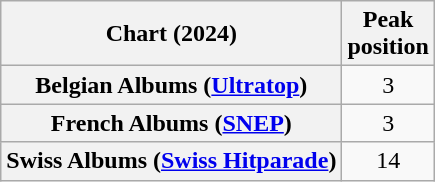<table class="wikitable sortable plainrowheaders" style="text-align:center">
<tr>
<th scope="col">Chart (2024)</th>
<th scope="col">Peak<br>position</th>
</tr>
<tr>
<th scope="row">Belgian Albums (<a href='#'>Ultratop</a>)</th>
<td>3</td>
</tr>
<tr>
<th scope="row">French Albums (<a href='#'>SNEP</a>)</th>
<td>3</td>
</tr>
<tr>
<th scope="row">Swiss Albums (<a href='#'>Swiss Hitparade</a>)</th>
<td>14</td>
</tr>
</table>
